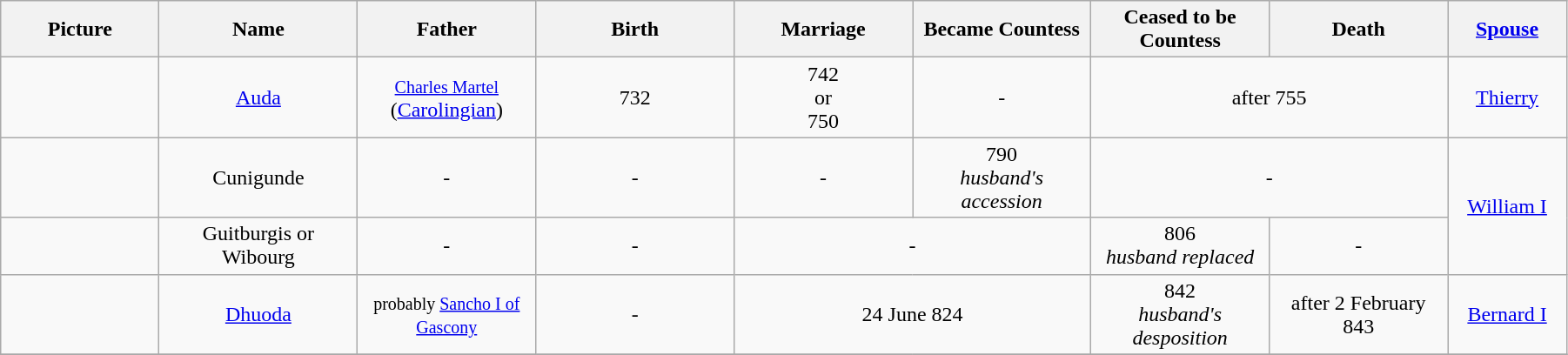<table width=95% class="wikitable">
<tr>
<th width = "8%">Picture</th>
<th width = "10%">Name</th>
<th width = "9%">Father</th>
<th width = "10%">Birth</th>
<th width = "9%">Marriage</th>
<th width = "9%">Became Countess</th>
<th width = "9%">Ceased to be Countess</th>
<th width = "9%">Death</th>
<th width = "6%"><a href='#'>Spouse</a></th>
</tr>
<tr>
<td align="center"></td>
<td align="center"><a href='#'>Auda</a></td>
<td align="center"><small><a href='#'>Charles Martel</a></small><br>(<a href='#'>Carolingian</a>)</td>
<td align="center">732</td>
<td align="center">742<br>or<br>750</td>
<td align="center">-</td>
<td align="center" colspan="2">after 755</td>
<td align="center"><a href='#'>Thierry</a></td>
</tr>
<tr>
<td align="center"></td>
<td align="center">Cunigunde</td>
<td align="center">-</td>
<td align="center">-</td>
<td align="center">-</td>
<td align="center">790<br><em>husband's accession</em></td>
<td align="center" colspan="2">-</td>
<td align="center" rowspan="2"><a href='#'>William I</a></td>
</tr>
<tr>
<td align="center"></td>
<td align="center">Guitburgis or Wibourg</td>
<td align="center">-</td>
<td align="center">-</td>
<td align="center" colspan="2">-</td>
<td align="center">806<br><em>husband replaced</em></td>
<td align="center">-</td>
</tr>
<tr>
<td align="center"></td>
<td align="center"><a href='#'>Dhuoda</a></td>
<td align="center"><small>probably <a href='#'>Sancho I of Gascony</a></small></td>
<td align="center">-</td>
<td align="center" colspan="2">24 June 824</td>
<td align="center">842<br><em>husband's desposition</em></td>
<td align="center">after 2 February 843</td>
<td align="center"><a href='#'>Bernard I</a></td>
</tr>
<tr>
</tr>
</table>
